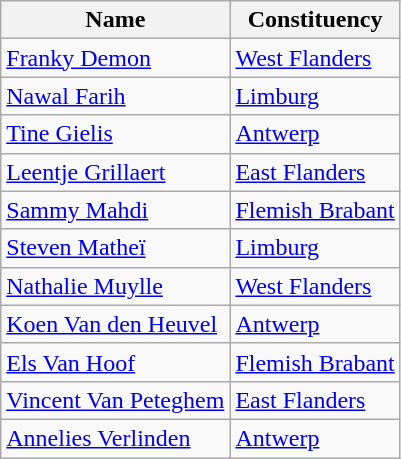<table class="wikitable sortable">
<tr>
<th>Name</th>
<th>Constituency</th>
</tr>
<tr>
<td><a href='#'>Franky Demon</a></td>
<td><a href='#'>West Flanders</a></td>
</tr>
<tr>
<td><a href='#'>Nawal Farih</a></td>
<td><a href='#'>Limburg</a></td>
</tr>
<tr>
<td><a href='#'>Tine Gielis</a></td>
<td><a href='#'>Antwerp</a></td>
</tr>
<tr>
<td><a href='#'>Leentje Grillaert</a></td>
<td><a href='#'>East Flanders</a></td>
</tr>
<tr>
<td><a href='#'>Sammy Mahdi</a></td>
<td><a href='#'>Flemish Brabant</a></td>
</tr>
<tr>
<td><a href='#'>Steven Matheï</a></td>
<td><a href='#'>Limburg</a></td>
</tr>
<tr>
<td><a href='#'>Nathalie Muylle</a></td>
<td><a href='#'>West Flanders</a></td>
</tr>
<tr>
<td><a href='#'>Koen Van den Heuvel</a></td>
<td><a href='#'>Antwerp</a></td>
</tr>
<tr>
<td><a href='#'>Els Van Hoof</a></td>
<td><a href='#'>Flemish Brabant</a></td>
</tr>
<tr>
<td><a href='#'>Vincent Van Peteghem</a></td>
<td><a href='#'>East Flanders</a></td>
</tr>
<tr>
<td><a href='#'>Annelies Verlinden</a></td>
<td><a href='#'>Antwerp</a></td>
</tr>
</table>
